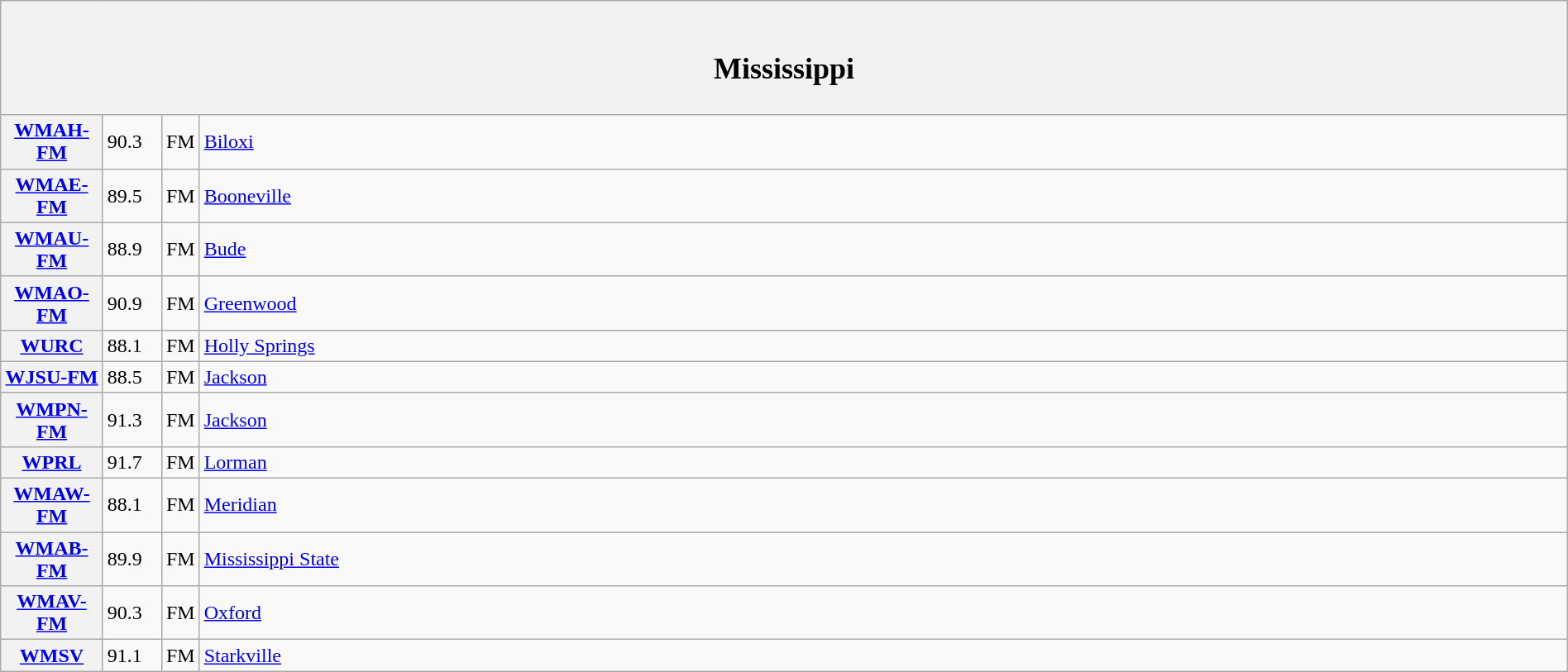<table class="wikitable mw-collapsible" style="width:100%">
<tr>
<th scope="col" colspan="4"><br><h2>Mississippi</h2></th>
</tr>
<tr>
<th scope="row" style="width: 75px;"><a href='#'>WMAH-FM</a></th>
<td style="width: 40px;">90.3</td>
<td style="width: 21px;">FM</td>
<td><a href='#'>Biloxi</a></td>
</tr>
<tr>
<th scope="row"><a href='#'>WMAE-FM</a></th>
<td>89.5</td>
<td>FM</td>
<td><a href='#'>Booneville</a></td>
</tr>
<tr>
<th scope="row"><a href='#'>WMAU-FM</a></th>
<td>88.9</td>
<td>FM</td>
<td><a href='#'>Bude</a></td>
</tr>
<tr>
<th scope="row"><a href='#'>WMAO-FM</a></th>
<td>90.9</td>
<td>FM</td>
<td><a href='#'>Greenwood</a></td>
</tr>
<tr>
<th scope="row"><a href='#'>WURC</a></th>
<td>88.1</td>
<td>FM</td>
<td><a href='#'>Holly Springs</a></td>
</tr>
<tr>
<th scope="row"><a href='#'>WJSU-FM</a></th>
<td>88.5</td>
<td>FM</td>
<td><a href='#'>Jackson</a></td>
</tr>
<tr>
<th scope="row"><a href='#'>WMPN-FM</a></th>
<td>91.3</td>
<td>FM</td>
<td><a href='#'>Jackson</a></td>
</tr>
<tr>
<th scope="row"><a href='#'>WPRL</a></th>
<td>91.7</td>
<td>FM</td>
<td><a href='#'>Lorman</a></td>
</tr>
<tr>
<th scope="row"><a href='#'>WMAW-FM</a></th>
<td>88.1</td>
<td>FM</td>
<td><a href='#'>Meridian</a></td>
</tr>
<tr>
<th scope="row"><a href='#'>WMAB-FM</a></th>
<td>89.9</td>
<td>FM</td>
<td><a href='#'>Mississippi State</a></td>
</tr>
<tr>
<th scope="row"><a href='#'>WMAV-FM</a></th>
<td>90.3</td>
<td>FM</td>
<td><a href='#'>Oxford</a></td>
</tr>
<tr>
<th scope="row"><a href='#'>WMSV</a></th>
<td>91.1</td>
<td>FM</td>
<td><a href='#'>Starkville</a></td>
</tr>
</table>
